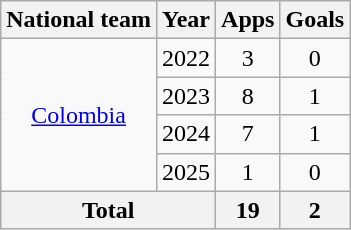<table class=wikitable style=text-align:center>
<tr>
<th>National team</th>
<th>Year</th>
<th>Apps</th>
<th>Goals</th>
</tr>
<tr>
<td rowspan=4><a href='#'>Colombia</a></td>
<td>2022</td>
<td>3</td>
<td>0</td>
</tr>
<tr>
<td>2023</td>
<td>8</td>
<td>1</td>
</tr>
<tr>
<td>2024</td>
<td>7</td>
<td>1</td>
</tr>
<tr>
<td>2025</td>
<td>1</td>
<td>0</td>
</tr>
<tr>
<th colspan=2>Total</th>
<th>19</th>
<th>2</th>
</tr>
</table>
